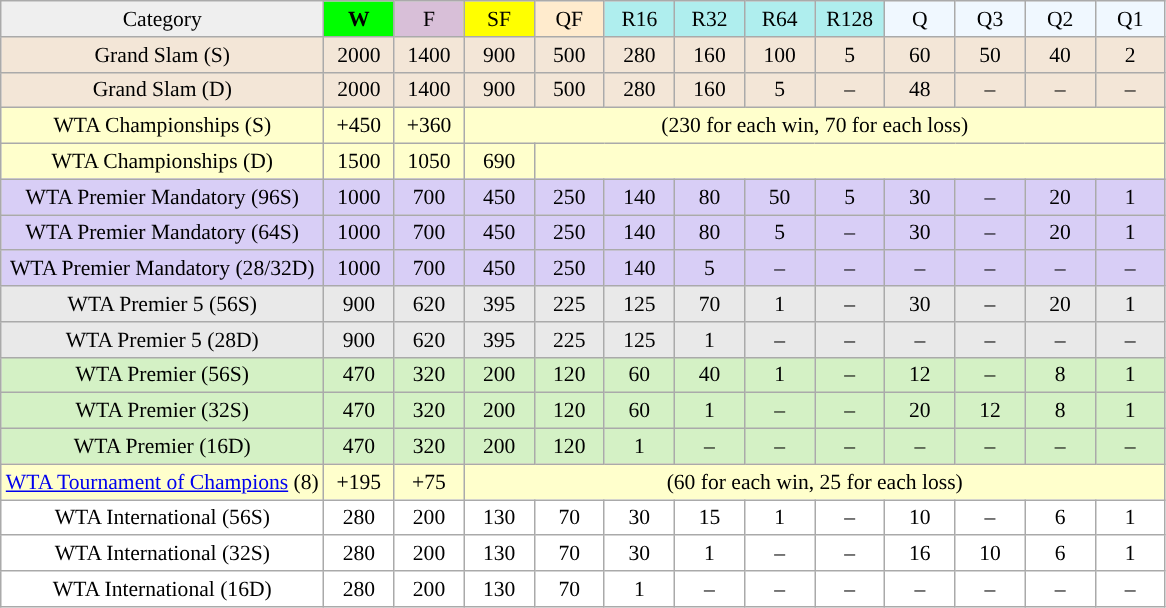<table class="wikitable" style="font-size:90%">
<tr align=center>
<td style="background:#efefef;">Category</td>
<td style="width:40px; background:lime;"><strong>W</strong></td>
<td style="width:40px; background:thistle;">F</td>
<td style="width:40px; background:#ff0;">SF</td>
<td style="width:40px; background:#ffebcd;">QF</td>
<td style="width:40px; background:#afeeee;">R16</td>
<td style="width:40px; background:#afeeee;">R32</td>
<td style="width:40px; background:#afeeee;">R64</td>
<td style="width:40px; background:#afeeee;">R128</td>
<td style="width:40px; background:#f0f8ff;">Q</td>
<td style="width:40px; background:#f0f8ff;">Q3</td>
<td style="width:40px; background:#f0f8ff;">Q2</td>
<td style="width:40px; background:#f0f8ff;">Q1</td>
</tr>
<tr style="text-align:center; background:#F3E6D7;">
<td>Grand Slam (S)</td>
<td>2000</td>
<td>1400</td>
<td>900</td>
<td>500</td>
<td>280</td>
<td>160</td>
<td>100</td>
<td>5</td>
<td>60</td>
<td>50</td>
<td>40</td>
<td>2</td>
</tr>
<tr style="text-align:center; background:#F3E6D7;">
<td>Grand Slam (D)</td>
<td>2000</td>
<td>1400</td>
<td>900</td>
<td>500</td>
<td>280</td>
<td>160</td>
<td>5</td>
<td>–</td>
<td>48</td>
<td>–</td>
<td>–</td>
<td>–</td>
</tr>
<tr style="text-align:center; background:#ffc;">
<td>WTA Championships (S)</td>
<td>+450</td>
<td>+360</td>
<td colspan="10" style="text-align:center">(230 for each win, 70 for each loss)</td>
</tr>
<tr style="text-align:center; background:#ffc;">
<td>WTA Championships (D)</td>
<td>1500</td>
<td>1050</td>
<td>690</td>
<td colspan="9" style="text-align:center"></td>
</tr>
<tr style="text-align:center; background:#d8cef6;">
<td>WTA Premier Mandatory (96S)</td>
<td>1000</td>
<td>700</td>
<td>450</td>
<td>250</td>
<td>140</td>
<td>80</td>
<td>50</td>
<td>5</td>
<td>30</td>
<td>–</td>
<td>20</td>
<td>1</td>
</tr>
<tr style="text-align:center; background:#d8cef6;">
<td>WTA Premier Mandatory (64S)</td>
<td>1000</td>
<td>700</td>
<td>450</td>
<td>250</td>
<td>140</td>
<td>80</td>
<td>5</td>
<td>–</td>
<td>30</td>
<td>–</td>
<td>20</td>
<td>1</td>
</tr>
<tr style="text-align:center; background:#d8cef6;">
<td>WTA Premier Mandatory (28/32D)</td>
<td>1000</td>
<td>700</td>
<td>450</td>
<td>250</td>
<td>140</td>
<td>5</td>
<td>–</td>
<td>–</td>
<td>–</td>
<td>–</td>
<td>–</td>
<td>–</td>
</tr>
<tr style="text-align:center; background:#E9E9E9;">
<td>WTA Premier 5 (56S)</td>
<td>900</td>
<td>620</td>
<td>395</td>
<td>225</td>
<td>125</td>
<td>70</td>
<td>1</td>
<td>–</td>
<td>30</td>
<td>–</td>
<td>20</td>
<td>1</td>
</tr>
<tr style="text-align:center; background:#E9E9E9;">
<td>WTA Premier 5 (28D)</td>
<td>900</td>
<td>620</td>
<td>395</td>
<td>225</td>
<td>125</td>
<td>1</td>
<td>–</td>
<td>–</td>
<td>–</td>
<td>–</td>
<td>–</td>
<td>–</td>
</tr>
<tr style="text-align:center; background:#D4F1C5;">
<td>WTA Premier (56S)</td>
<td>470</td>
<td>320</td>
<td>200</td>
<td>120</td>
<td>60</td>
<td>40</td>
<td>1</td>
<td>–</td>
<td>12</td>
<td>–</td>
<td>8</td>
<td>1</td>
</tr>
<tr style="text-align:center; background:#D4F1C5;">
<td>WTA Premier (32S)</td>
<td>470</td>
<td>320</td>
<td>200</td>
<td>120</td>
<td>60</td>
<td>1</td>
<td>–</td>
<td>–</td>
<td>20</td>
<td>12</td>
<td>8</td>
<td>1</td>
</tr>
<tr style="text-align:center; background:#D4F1C5;">
<td>WTA Premier (16D)</td>
<td>470</td>
<td>320</td>
<td>200</td>
<td>120</td>
<td>1</td>
<td>–</td>
<td>–</td>
<td>–</td>
<td>–</td>
<td>–</td>
<td>–</td>
<td>–</td>
</tr>
<tr style="text-align:center; background:#ffc;">
<td><a href='#'>WTA Tournament of Champions</a> (8)</td>
<td>+195</td>
<td>+75</td>
<td colspan="10" style="text-align:center">(60 for each win, 25 for each loss)</td>
</tr>
<tr style="text-align:center; background:#fff;">
<td>WTA International (56S)</td>
<td>280</td>
<td>200</td>
<td>130</td>
<td>70</td>
<td>30</td>
<td>15</td>
<td>1</td>
<td>–</td>
<td>10</td>
<td>–</td>
<td>6</td>
<td>1</td>
</tr>
<tr style="text-align:center; background:#fff;">
<td>WTA International (32S)</td>
<td>280</td>
<td>200</td>
<td>130</td>
<td>70</td>
<td>30</td>
<td>1</td>
<td>–</td>
<td>–</td>
<td>16</td>
<td>10</td>
<td>6</td>
<td>1</td>
</tr>
<tr style="text-align:center; background:#fff;">
<td>WTA International (16D)</td>
<td>280</td>
<td>200</td>
<td>130</td>
<td>70</td>
<td>1</td>
<td>–</td>
<td>–</td>
<td>–</td>
<td>–</td>
<td>–</td>
<td>–</td>
<td>–</td>
</tr>
</table>
